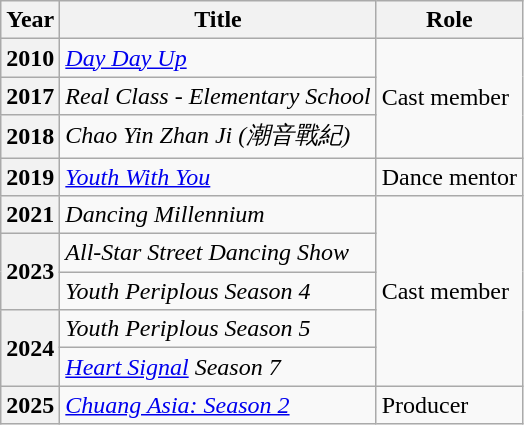<table class="wikitable plainrowheaders">
<tr>
<th scope="col">Year</th>
<th scope="col">Title</th>
<th scope="col">Role</th>
</tr>
<tr>
<th scope="row">2010</th>
<td><em><a href='#'>Day Day Up</a></em></td>
<td rowspan="3">Cast member</td>
</tr>
<tr>
<th scope="row">2017</th>
<td><em>Real Class - Elementary School</em></td>
</tr>
<tr>
<th scope="row">2018</th>
<td><em>Chao Yin Zhan Ji (潮音戰紀)</em></td>
</tr>
<tr>
<th scope="row">2019</th>
<td><em><a href='#'>Youth With You</a></em></td>
<td>Dance mentor</td>
</tr>
<tr>
<th scope="row">2021</th>
<td><em>Dancing Millennium</em></td>
<td rowspan="5">Cast member</td>
</tr>
<tr>
<th rowspan="2" scope="row">2023</th>
<td><em>All-Star Street Dancing Show</em></td>
</tr>
<tr>
<td><em>Youth Periplous Season 4</em></td>
</tr>
<tr>
<th rowspan="2" scope="row">2024</th>
<td><em>Youth Periplous Season 5</em></td>
</tr>
<tr>
<td><em><a href='#'>Heart Signal</a> Season 7</em></td>
</tr>
<tr>
<th scope="row">2025</th>
<td><em><a href='#'>Chuang Asia: Season 2</a></em></td>
<td>Producer</td>
</tr>
</table>
